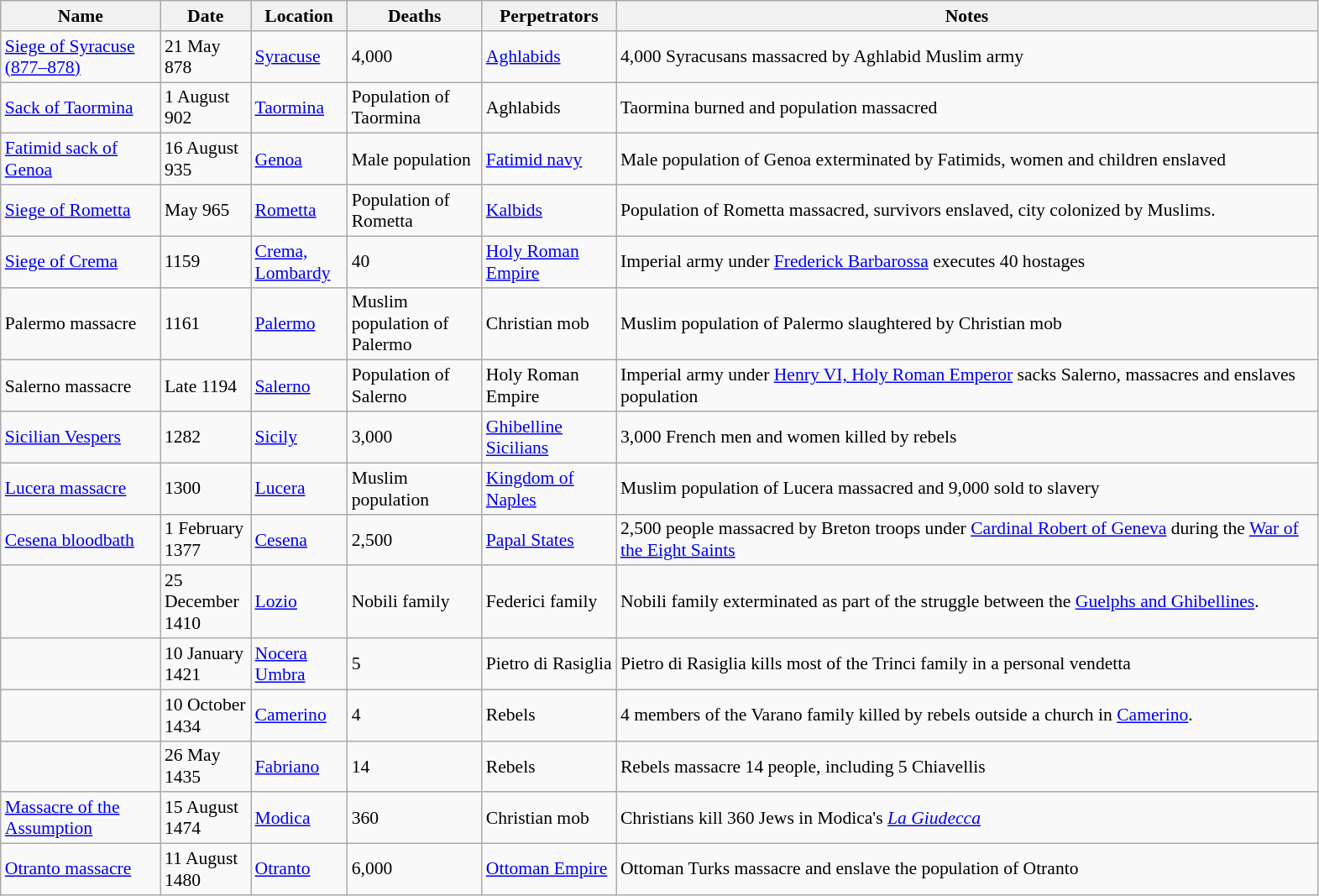<table class="sortable wikitable" style="font-size:90%;">
<tr>
<th style="width:120px;">Name</th>
<th style="width:65px;">Date</th>
<th style="width:70px;">Location</th>
<th style="width:100px;">Deaths</th>
<th style="width:100px;">Perpetrators</th>
<th class="unsortable" style="width:550px;">Notes</th>
</tr>
<tr>
<td><a href='#'>Siege of Syracuse (877–878)</a></td>
<td>21 May 878</td>
<td><a href='#'>Syracuse</a></td>
<td>4,000</td>
<td><a href='#'>Aghlabids</a></td>
<td>4,000 Syracusans massacred by Aghlabid Muslim army</td>
</tr>
<tr>
<td><a href='#'>Sack of Taormina</a></td>
<td>1 August 902</td>
<td><a href='#'>Taormina</a></td>
<td>Population of Taormina</td>
<td>Aghlabids</td>
<td>Taormina burned and population massacred</td>
</tr>
<tr>
<td><a href='#'>Fatimid sack of Genoa</a></td>
<td>16 August 935</td>
<td><a href='#'>Genoa</a></td>
<td>Male population</td>
<td><a href='#'>Fatimid navy</a></td>
<td>Male population of Genoa exterminated by Fatimids, women and children enslaved</td>
</tr>
<tr>
<td><a href='#'>Siege of Rometta</a></td>
<td>May 965</td>
<td><a href='#'>Rometta</a></td>
<td>Population of Rometta</td>
<td><a href='#'>Kalbids</a></td>
<td>Population of Rometta massacred, survivors enslaved, city colonized by Muslims.</td>
</tr>
<tr>
<td><a href='#'>Siege of Crema</a></td>
<td>1159</td>
<td><a href='#'>Crema, Lombardy</a></td>
<td>40</td>
<td><a href='#'>Holy Roman Empire</a></td>
<td>Imperial army under <a href='#'>Frederick Barbarossa</a> executes 40 hostages</td>
</tr>
<tr>
<td>Palermo massacre</td>
<td>1161</td>
<td><a href='#'>Palermo</a></td>
<td>Muslim population of Palermo</td>
<td>Christian mob</td>
<td>Muslim population of Palermo slaughtered by Christian mob</td>
</tr>
<tr>
<td>Salerno massacre</td>
<td>Late 1194</td>
<td><a href='#'>Salerno</a></td>
<td>Population of Salerno</td>
<td>Holy Roman Empire</td>
<td>Imperial army under <a href='#'>Henry VI, Holy Roman Emperor</a> sacks Salerno, massacres and enslaves population</td>
</tr>
<tr>
<td><a href='#'>Sicilian Vespers</a></td>
<td>1282</td>
<td><a href='#'>Sicily</a></td>
<td>3,000</td>
<td><a href='#'>Ghibelline Sicilians</a></td>
<td>3,000 French men and women killed by rebels</td>
</tr>
<tr>
<td><a href='#'>Lucera massacre</a></td>
<td>1300</td>
<td><a href='#'>Lucera</a></td>
<td>Muslim population</td>
<td><a href='#'>Kingdom of Naples</a></td>
<td>Muslim population of Lucera massacred and 9,000 sold to slavery</td>
</tr>
<tr>
<td><a href='#'>Cesena bloodbath</a></td>
<td>1 February 1377</td>
<td><a href='#'>Cesena</a></td>
<td>2,500</td>
<td><a href='#'>Papal States</a></td>
<td>2,500 people massacred by Breton troops under <a href='#'>Cardinal Robert of Geneva</a> during the <a href='#'>War of the Eight Saints</a></td>
</tr>
<tr>
<td></td>
<td>25 December 1410</td>
<td><a href='#'>Lozio</a></td>
<td>Nobili family</td>
<td>Federici family</td>
<td>Nobili family exterminated as part of the struggle between the <a href='#'>Guelphs and Ghibellines</a>.</td>
</tr>
<tr>
<td></td>
<td>10 January 1421</td>
<td><a href='#'>Nocera Umbra</a></td>
<td>5</td>
<td>Pietro di Rasiglia</td>
<td>Pietro di Rasiglia kills most of the Trinci family in a personal vendetta</td>
</tr>
<tr>
<td></td>
<td>10 October 1434</td>
<td><a href='#'>Camerino</a></td>
<td>4</td>
<td>Rebels</td>
<td>4 members of the Varano family killed by rebels outside a church in <a href='#'>Camerino</a>.</td>
</tr>
<tr>
<td></td>
<td>26 May 1435</td>
<td><a href='#'>Fabriano</a></td>
<td>14</td>
<td>Rebels</td>
<td>Rebels massacre 14 people, including 5 Chiavellis</td>
</tr>
<tr>
<td><a href='#'>Massacre of the Assumption</a></td>
<td>15 August 1474</td>
<td><a href='#'>Modica</a></td>
<td>360</td>
<td>Christian mob</td>
<td>Christians kill 360 Jews in Modica's <em><a href='#'>La Giudecca</a></em></td>
</tr>
<tr>
<td><a href='#'>Otranto massacre</a></td>
<td>11 August 1480</td>
<td><a href='#'>Otranto</a></td>
<td>6,000</td>
<td><a href='#'>Ottoman Empire</a></td>
<td>Ottoman Turks massacre and enslave the population of Otranto</td>
</tr>
</table>
